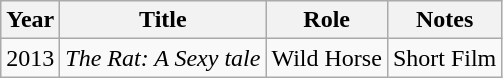<table class="wikitable sortable">
<tr>
<th>Year</th>
<th>Title</th>
<th>Role</th>
<th class="unsortable">Notes</th>
</tr>
<tr>
<td>2013</td>
<td><em>The Rat: A Sexy tale</em></td>
<td>Wild Horse</td>
<td>Short Film</td>
</tr>
</table>
